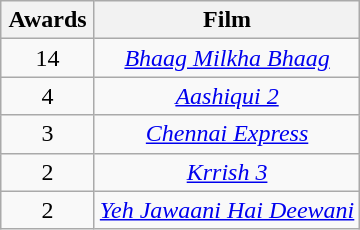<table class="wikitable plainrowheaders" style="text-align:center;">
<tr>
<th scope="col" style="width:55px;">Awards</th>
<th scope="col" style="text-align:center;">Film</th>
</tr>
<tr>
<td scope="row" style="text-align:center">14</td>
<td><em><a href='#'>Bhaag Milkha Bhaag</a></em></td>
</tr>
<tr>
<td scope="row" style="text-align:center">4</td>
<td><em><a href='#'>Aashiqui 2</a></em></td>
</tr>
<tr>
<td>3</td>
<td><em><a href='#'>Chennai Express</a></em></td>
</tr>
<tr>
<td scope="row" style="text-align:center;">2</td>
<td><em><a href='#'>Krrish 3</a></em></td>
</tr>
<tr>
<td>2</td>
<td><em><a href='#'>Yeh Jawaani Hai Deewani</a></em></td>
</tr>
</table>
